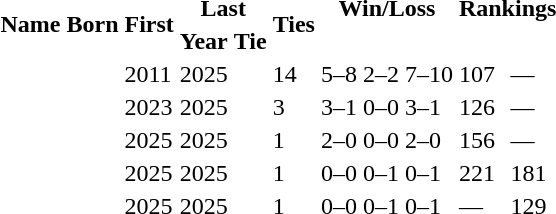<table class=“wikitable sortable”>
<tr style=“text-align:center;”>
<th rowspan=2>Name</th>
<th rowspan=2>Born</th>
<th rowspan=2>First</th>
<th colspan=2>Last</th>
<th rowspan=2>Ties</th>
<th class=“unsortable” colspan=3>Win/Loss</th>
<th class=“unsortable” colspan=2>Rankings</th>
</tr>
<tr>
<th>Year</th>
<th>Tie</th>
<th></th>
<th></th>
<th></th>
<th></th>
<th></th>
</tr>
<tr>
<td></td>
<td></td>
<td>2011</td>
<td>2025</td>
<td></td>
<td>14</td>
<td>5–8</td>
<td>2–2</td>
<td>7–10</td>
<td style=“text-align:center;”>107</td>
<td style=“text-align:center;”>—</td>
</tr>
<tr>
<td></td>
<td></td>
<td>2023</td>
<td>2025</td>
<td></td>
<td>3</td>
<td>3–1</td>
<td>0–0</td>
<td>3–1</td>
<td style=“text-align:center;”>126</td>
<td style=“text-align:center;”>—</td>
</tr>
<tr>
<td></td>
<td></td>
<td>2025</td>
<td>2025</td>
<td></td>
<td>1</td>
<td>2–0</td>
<td>0–0</td>
<td>2–0</td>
<td style=“text-align:center;”>156</td>
<td style=“text-align:center;”>—</td>
</tr>
<tr>
<td></td>
<td></td>
<td>2025</td>
<td>2025</td>
<td></td>
<td>1</td>
<td>0–0</td>
<td>0–1</td>
<td>0–1</td>
<td style=“text-align:center;”>221</td>
<td style=“text-align:center;”>181</td>
</tr>
<tr>
<td></td>
<td></td>
<td>2025</td>
<td>2025</td>
<td></td>
<td>1</td>
<td>0–0</td>
<td>0–1</td>
<td>0–1</td>
<td style=“text-align:center;”>—</td>
<td style=“text-align:center;”>129</td>
</tr>
</table>
